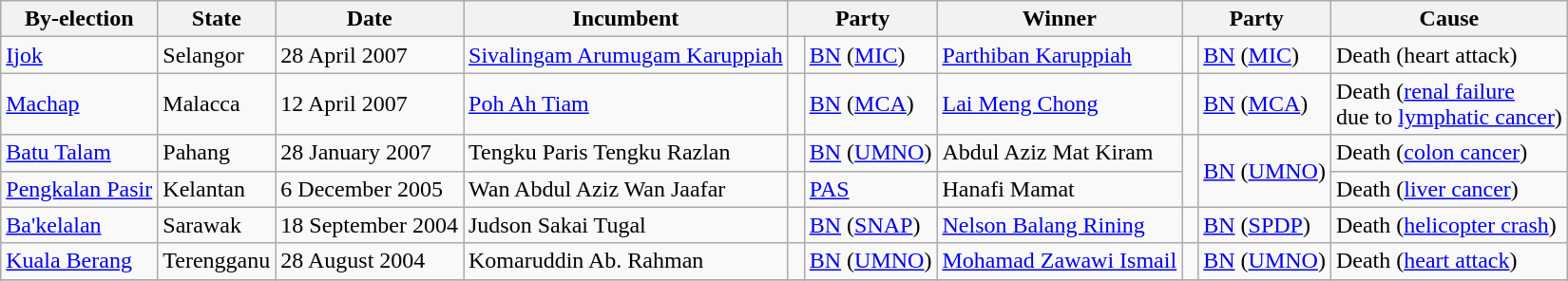<table class="wikitable">
<tr>
<th>By-election</th>
<th>State</th>
<th>Date</th>
<th>Incumbent</th>
<th colspan=2>Party</th>
<th>Winner</th>
<th colspan=2>Party</th>
<th>Cause</th>
</tr>
<tr>
<td><a href='#'>Ijok</a></td>
<td>Selangor</td>
<td>28 April 2007</td>
<td><a href='#'>Sivalingam Arumugam Karuppiah</a></td>
<td> </td>
<td><a href='#'>BN</a> (<a href='#'>MIC</a>)</td>
<td><a href='#'>Parthiban Karuppiah</a></td>
<td> </td>
<td><a href='#'>BN</a> (<a href='#'>MIC</a>)</td>
<td>Death (heart attack)</td>
</tr>
<tr>
<td><a href='#'>Machap</a></td>
<td>Malacca</td>
<td>12 April 2007</td>
<td><a href='#'>Poh Ah Tiam</a></td>
<td> </td>
<td><a href='#'>BN</a> (<a href='#'>MCA</a>)</td>
<td><a href='#'>Lai Meng Chong</a></td>
<td> </td>
<td><a href='#'>BN</a> (<a href='#'>MCA</a>)</td>
<td>Death (<a href='#'>renal failure</a><br> due to <a href='#'>lymphatic cancer</a>)</td>
</tr>
<tr>
<td><a href='#'>Batu Talam</a></td>
<td>Pahang</td>
<td>28 January 2007</td>
<td>Tengku Paris Tengku Razlan</td>
<td> </td>
<td><a href='#'>BN</a> (<a href='#'>UMNO</a>)</td>
<td>Abdul Aziz Mat Kiram</td>
<td rowspan="2" > </td>
<td rowspan="2"><a href='#'>BN</a> (<a href='#'>UMNO</a>)</td>
<td>Death (<a href='#'>colon cancer</a>)</td>
</tr>
<tr>
<td><a href='#'>Pengkalan Pasir</a></td>
<td>Kelantan</td>
<td>6 December 2005</td>
<td>Wan Abdul Aziz Wan Jaafar</td>
<td> </td>
<td><a href='#'>PAS</a></td>
<td>Hanafi Mamat</td>
<td>Death (<a href='#'>liver cancer</a>)</td>
</tr>
<tr>
<td><a href='#'>Ba'kelalan</a></td>
<td>Sarawak</td>
<td>18 September 2004</td>
<td>Judson Sakai Tugal</td>
<td> </td>
<td><a href='#'>BN</a> (<a href='#'>SNAP</a>)</td>
<td><a href='#'>Nelson Balang Rining</a></td>
<td> </td>
<td><a href='#'>BN</a> (<a href='#'>SPDP</a>)</td>
<td>Death (<a href='#'>helicopter crash</a>)</td>
</tr>
<tr>
<td><a href='#'>Kuala Berang</a></td>
<td>Terengganu</td>
<td>28 August 2004</td>
<td>Komaruddin Ab. Rahman</td>
<td> </td>
<td><a href='#'>BN</a> (<a href='#'>UMNO</a>)</td>
<td><a href='#'>Mohamad Zawawi Ismail</a></td>
<td> </td>
<td><a href='#'>BN</a> (<a href='#'>UMNO</a>)</td>
<td>Death (<a href='#'>heart attack</a>)</td>
</tr>
<tr>
</tr>
</table>
